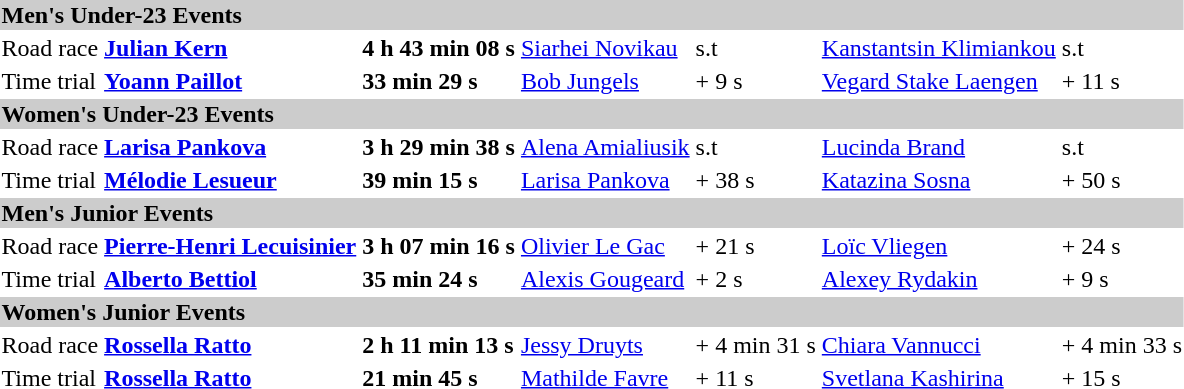<table>
<tr bgcolor="#cccccc">
<td colspan=7><strong>Men's Under-23 Events</strong></td>
</tr>
<tr>
<td>Road race</td>
<td><strong><a href='#'>Julian Kern</a></strong> <br><small></small></td>
<td><strong>4 h 43 min 08 s</strong></td>
<td><a href='#'>Siarhei Novikau</a><br><small></small></td>
<td>s.t</td>
<td><a href='#'>Kanstantsin Klimiankou</a><br><small></small></td>
<td>s.t</td>
</tr>
<tr>
<td>Time trial</td>
<td><strong><a href='#'>Yoann Paillot</a></strong> <br><small></small></td>
<td><strong>33 min 29 s</strong></td>
<td><a href='#'>Bob Jungels</a><br><small></small></td>
<td>+ 9 s</td>
<td><a href='#'>Vegard Stake Laengen</a><br><small></small></td>
<td>+ 11 s</td>
</tr>
<tr bgcolor="#cccccc">
<td colspan=7><strong>Women's Under-23 Events</strong></td>
</tr>
<tr>
<td>Road race</td>
<td><strong><a href='#'>Larisa Pankova</a></strong> <br><small></small></td>
<td><strong>3 h 29 min 38 s</strong></td>
<td><a href='#'>Alena Amialiusik</a><br><small></small></td>
<td>s.t</td>
<td><a href='#'>Lucinda Brand</a><br><small></small></td>
<td>s.t</td>
</tr>
<tr>
<td>Time trial</td>
<td><strong><a href='#'>Mélodie Lesueur</a> </strong> <br><small></small></td>
<td><strong>39 min 15 s</strong></td>
<td><a href='#'>Larisa Pankova</a><br><small></small></td>
<td>+ 38 s</td>
<td><a href='#'>Katazina Sosna</a><br><small></small></td>
<td>+ 50 s</td>
</tr>
<tr bgcolor="#cccccc">
<td colspan=7><strong>Men's Junior Events</strong></td>
</tr>
<tr>
<td>Road race</td>
<td><strong><a href='#'>Pierre-Henri Lecuisinier</a></strong> <br><small></small></td>
<td><strong>3 h 07 min 16 s</strong></td>
<td><a href='#'>Olivier Le Gac</a> <br><small></small></td>
<td>+ 21 s</td>
<td><a href='#'>Loïc Vliegen</a><br><small></small></td>
<td>+ 24 s</td>
</tr>
<tr>
<td>Time trial</td>
<td><strong><a href='#'>Alberto Bettiol</a> </strong> <br><small></small></td>
<td><strong>35 min 24 s</strong></td>
<td><a href='#'>Alexis Gougeard</a><br><small></small></td>
<td>+ 2 s</td>
<td><a href='#'>Alexey Rydakin</a><br><small></small></td>
<td>+ 9 s</td>
</tr>
<tr bgcolor="#cccccc">
<td colspan=7><strong>Women's Junior Events</strong></td>
</tr>
<tr>
<td>Road race</td>
<td><strong><a href='#'>Rossella Ratto</a></strong> <br><small></small></td>
<td><strong>2 h 11 min 13 s</strong></td>
<td><a href='#'>Jessy Druyts</a><br><small></small></td>
<td>+ 4 min 31 s</td>
<td><a href='#'>Chiara Vannucci</a><br><small></small></td>
<td>+ 4 min 33 s</td>
</tr>
<tr>
<td>Time trial</td>
<td><strong><a href='#'>Rossella Ratto</a></strong> <br><small></small></td>
<td><strong>21 min 45 s</strong></td>
<td><a href='#'>Mathilde Favre</a><br><small></small></td>
<td>+ 11 s</td>
<td><a href='#'>Svetlana Kashirina</a><br><small></small></td>
<td>+ 15 s</td>
</tr>
</table>
